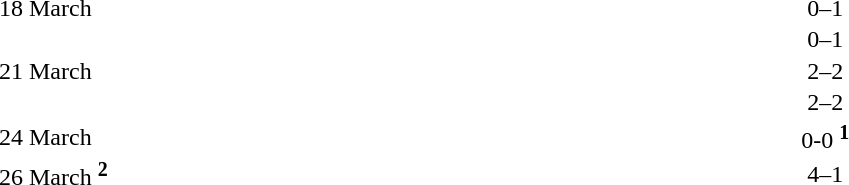<table cellspacing=1 width=70%>
<tr>
<th width=25%></th>
<th width=30%></th>
<th width=15%></th>
<th width=30%></th>
</tr>
<tr>
<td>18 March</td>
<td align=right></td>
<td align=center>0–1</td>
<td></td>
</tr>
<tr>
<td></td>
<td align=right></td>
<td align=center>0–1</td>
<td></td>
</tr>
<tr>
<td>21 March</td>
<td align=right></td>
<td align=center>2–2</td>
<td></td>
</tr>
<tr>
<td></td>
<td align=right></td>
<td align=center>2–2</td>
<td></td>
</tr>
<tr>
<td>24 March</td>
<td align=right></td>
<td align=center>0-0 <sup><strong>1</strong></sup></td>
<td></td>
</tr>
<tr>
<td>26 March <sup><strong>2</strong></sup></td>
<td align=right></td>
<td align=center>4–1</td>
<td></td>
</tr>
</table>
